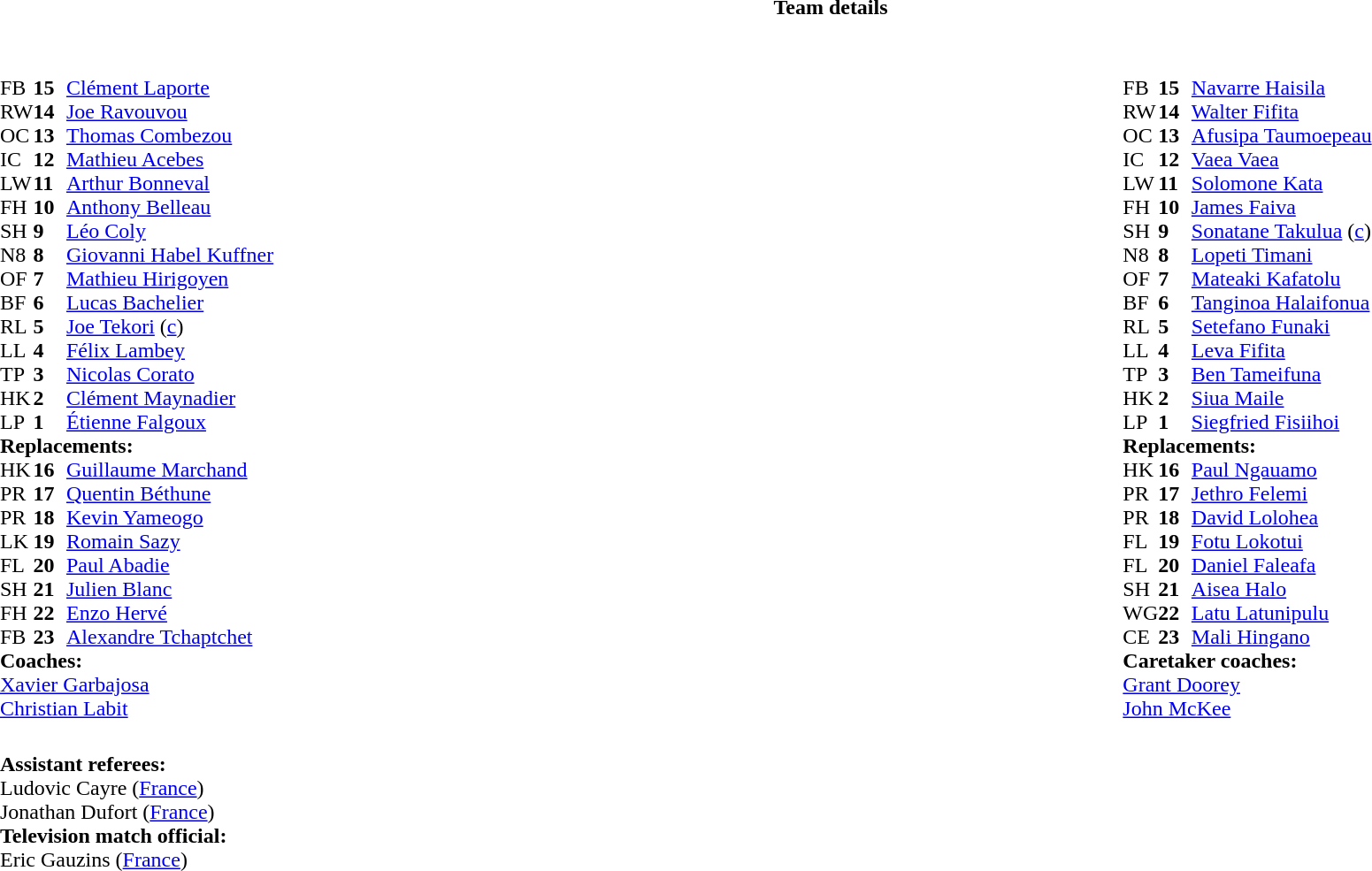<table border="0" style="width:100%;" class="collapsible collapsed">
<tr>
<th>Team details</th>
</tr>
<tr>
<td><br><table style="width:100%">
<tr>
<td style="vertical-align:top;width:50%"><br><table cellspacing="0" cellpadding="0">
<tr>
<th width="25"></th>
<th width="25"></th>
</tr>
<tr>
<td>FB</td>
<td><strong>15</strong></td>
<td> <a href='#'>Clément Laporte</a></td>
</tr>
<tr>
<td>RW</td>
<td><strong>14</strong></td>
<td> <a href='#'>Joe Ravouvou</a></td>
<td></td>
<td></td>
</tr>
<tr>
<td>OC</td>
<td><strong>13</strong></td>
<td> <a href='#'>Thomas Combezou</a></td>
<td></td>
<td></td>
</tr>
<tr>
<td>IC</td>
<td><strong>12</strong></td>
<td> <a href='#'>Mathieu Acebes</a></td>
</tr>
<tr>
<td>LW</td>
<td><strong>11</strong></td>
<td> <a href='#'>Arthur Bonneval</a></td>
</tr>
<tr>
<td>FH</td>
<td><strong>10</strong></td>
<td> <a href='#'>Anthony Belleau</a></td>
</tr>
<tr>
<td>SH</td>
<td><strong>9</strong></td>
<td> <a href='#'>Léo Coly</a></td>
<td></td>
<td></td>
</tr>
<tr>
<td>N8</td>
<td><strong>8</strong></td>
<td> <a href='#'>Giovanni Habel Kuffner</a></td>
</tr>
<tr>
<td>OF</td>
<td><strong>7</strong></td>
<td> <a href='#'>Mathieu Hirigoyen</a></td>
<td></td>
<td></td>
<td></td>
<td></td>
<td></td>
</tr>
<tr>
<td>BF</td>
<td><strong>6</strong></td>
<td> <a href='#'>Lucas Bachelier</a></td>
<td></td>
<td></td>
<td></td>
<td></td>
<td></td>
</tr>
<tr>
<td>RL</td>
<td><strong>5</strong></td>
<td> <a href='#'>Joe Tekori</a> (<a href='#'>c</a>)</td>
<td></td>
<td></td>
</tr>
<tr>
<td>LL</td>
<td><strong>4</strong></td>
<td> <a href='#'>Félix Lambey</a></td>
</tr>
<tr>
<td>TP</td>
<td><strong>3</strong></td>
<td> <a href='#'>Nicolas Corato</a></td>
<td></td>
<td></td>
</tr>
<tr>
<td>HK</td>
<td><strong>2</strong></td>
<td> <a href='#'>Clément Maynadier</a></td>
<td></td>
<td></td>
</tr>
<tr>
<td>LP</td>
<td><strong>1</strong></td>
<td> <a href='#'>Étienne Falgoux</a></td>
<td></td>
<td></td>
<td></td>
<td></td>
</tr>
<tr>
<td colspan=3><strong>Replacements:</strong></td>
</tr>
<tr>
<td>HK</td>
<td><strong>16</strong></td>
<td> <a href='#'>Guillaume Marchand</a></td>
<td></td>
<td></td>
</tr>
<tr>
<td>PR</td>
<td><strong>17</strong></td>
<td> <a href='#'>Quentin Béthune</a></td>
<td></td>
<td></td>
<td></td>
<td></td>
</tr>
<tr>
<td>PR</td>
<td><strong>18</strong></td>
<td> <a href='#'>Kevin Yameogo</a></td>
<td></td>
<td></td>
</tr>
<tr>
<td>LK</td>
<td><strong>19</strong></td>
<td> <a href='#'>Romain Sazy</a></td>
<td></td>
<td></td>
</tr>
<tr>
<td>FL</td>
<td><strong>20</strong></td>
<td> <a href='#'>Paul Abadie</a></td>
<td></td>
<td></td>
</tr>
<tr>
<td>SH</td>
<td><strong>21</strong></td>
<td> <a href='#'>Julien Blanc</a></td>
<td></td>
<td></td>
</tr>
<tr>
<td>FH</td>
<td><strong>22</strong></td>
<td> <a href='#'>Enzo Hervé</a></td>
<td></td>
<td></td>
</tr>
<tr>
<td>FB</td>
<td><strong>23</strong></td>
<td> <a href='#'>Alexandre Tchaptchet</a></td>
<td></td>
<td></td>
</tr>
<tr>
<td colspan=3><strong>Coaches:</strong></td>
</tr>
<tr>
<td colspan="4"> <a href='#'>Xavier Garbajosa</a><br> <a href='#'>Christian Labit</a></td>
</tr>
</table>
</td>
<td style="vertical-align:top;width:50%"><br><table cellspacing="0" cellpadding="0" style="margin:auto">
<tr>
<th width="25"></th>
<th width="25"></th>
</tr>
<tr>
<td>FB</td>
<td><strong>15</strong></td>
<td><a href='#'>Navarre Haisila</a></td>
<td></td>
<td></td>
</tr>
<tr>
<td>RW</td>
<td><strong>14</strong></td>
<td><a href='#'>Walter Fifita</a></td>
</tr>
<tr>
<td>OC</td>
<td><strong>13</strong></td>
<td><a href='#'>Afusipa Taumoepeau</a></td>
</tr>
<tr>
<td>IC</td>
<td><strong>12</strong></td>
<td><a href='#'>Vaea Vaea</a></td>
<td></td>
<td></td>
</tr>
<tr>
<td>LW</td>
<td><strong>11</strong></td>
<td><a href='#'>Solomone Kata</a></td>
<td></td>
</tr>
<tr>
<td>FH</td>
<td><strong>10</strong></td>
<td><a href='#'>James Faiva</a></td>
</tr>
<tr>
<td>SH</td>
<td><strong>9</strong></td>
<td><a href='#'>Sonatane Takulua</a> (<a href='#'>c</a>)</td>
<td></td>
<td></td>
</tr>
<tr>
<td>N8</td>
<td><strong>8</strong></td>
<td><a href='#'>Lopeti Timani</a></td>
</tr>
<tr>
<td>OF</td>
<td><strong>7</strong></td>
<td><a href='#'>Mateaki Kafatolu</a></td>
<td></td>
<td></td>
</tr>
<tr>
<td>BF</td>
<td><strong>6</strong></td>
<td><a href='#'>Tanginoa Halaifonua</a></td>
</tr>
<tr>
<td>RL</td>
<td><strong>5</strong></td>
<td><a href='#'>Setefano Funaki</a></td>
<td></td>
<td></td>
</tr>
<tr>
<td>LL</td>
<td><strong>4</strong></td>
<td><a href='#'>Leva Fifita</a></td>
</tr>
<tr>
<td>TP</td>
<td><strong>3</strong></td>
<td><a href='#'>Ben Tameifuna</a></td>
<td></td>
<td></td>
</tr>
<tr>
<td>HK</td>
<td><strong>2</strong></td>
<td><a href='#'>Siua Maile</a></td>
<td></td>
<td></td>
</tr>
<tr>
<td>LP</td>
<td><strong>1</strong></td>
<td><a href='#'>Siegfried Fisiihoi</a></td>
<td></td>
<td></td>
</tr>
<tr>
<td colspan="3"><strong>Replacements:</strong></td>
</tr>
<tr>
<td>HK</td>
<td><strong>16</strong></td>
<td><a href='#'>Paul Ngauamo</a></td>
<td></td>
<td></td>
</tr>
<tr>
<td>PR</td>
<td><strong>17</strong></td>
<td><a href='#'>Jethro Felemi</a></td>
<td></td>
<td></td>
</tr>
<tr>
<td>PR</td>
<td><strong>18</strong></td>
<td><a href='#'>David Lolohea</a></td>
<td></td>
<td></td>
</tr>
<tr>
<td>FL</td>
<td><strong>19</strong></td>
<td><a href='#'>Fotu Lokotui</a></td>
<td></td>
<td></td>
</tr>
<tr>
<td>FL</td>
<td><strong>20</strong></td>
<td><a href='#'>Daniel Faleafa</a></td>
<td></td>
<td></td>
</tr>
<tr>
<td>SH</td>
<td><strong>21</strong></td>
<td><a href='#'>Aisea Halo</a></td>
<td></td>
<td></td>
</tr>
<tr>
<td>WG</td>
<td><strong>22</strong></td>
<td><a href='#'>Latu Latunipulu</a></td>
<td></td>
<td></td>
</tr>
<tr>
<td>CE</td>
<td><strong>23</strong></td>
<td><a href='#'>Mali Hingano</a></td>
<td></td>
<td></td>
</tr>
<tr>
<td colspan="3"><strong>Caretaker coaches:</strong></td>
</tr>
<tr>
<td colspan="3"> <a href='#'>Grant Doorey</a><br> <a href='#'>John McKee</a></td>
</tr>
</table>
</td>
</tr>
</table>
<table style="width:100%">
<tr>
<td><br><strong>Assistant referees:</strong>
<br>Ludovic Cayre (<a href='#'>France</a>)
<br>Jonathan Dufort (<a href='#'>France</a>)
<br><strong>Television match official:</strong>
<br>Eric Gauzins (<a href='#'>France</a>)</td>
</tr>
</table>
</td>
</tr>
</table>
